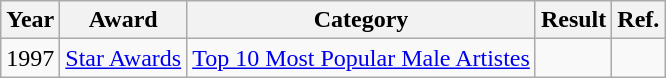<table class="wikitable sortable" style="text-align: center;">
<tr>
<th>Year</th>
<th>Award</th>
<th>Category</th>
<th>Result</th>
<th>Ref.</th>
</tr>
<tr>
<td>1997</td>
<td><a href='#'>Star Awards</a></td>
<td><a href='#'>Top 10 Most Popular Male Artistes</a></td>
<td></td>
<td></td>
</tr>
</table>
